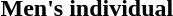<table>
<tr>
<th scope="row">Men's individual<br></th>
<td></td>
<td></td>
<td></td>
</tr>
</table>
